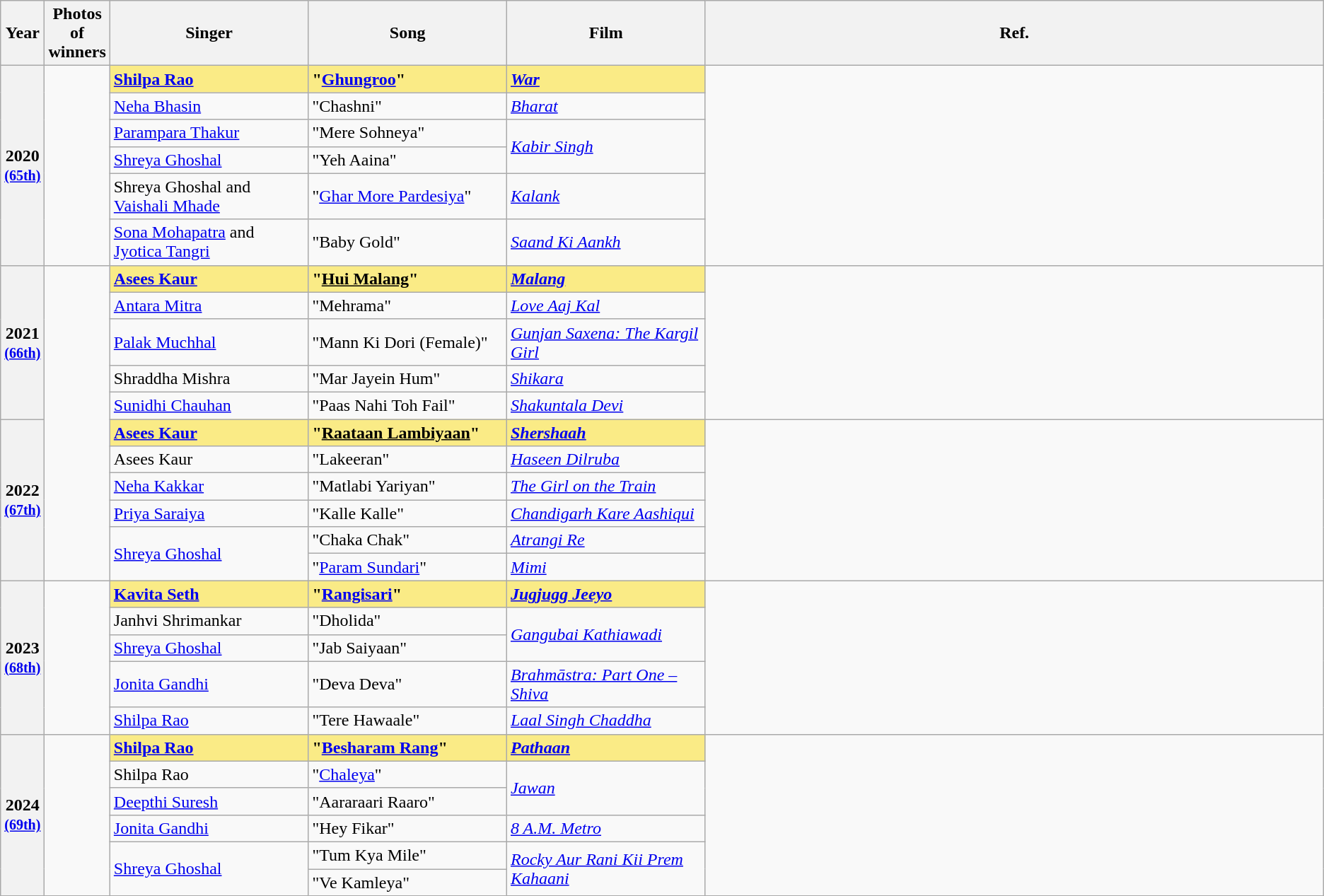<table class="wikitable sortable" style="text-align:left;">
<tr>
<th scope="col" style="width:3%; text-align:center;">Year</th>
<th scope="col" style="width:3%;text-align:center;">Photos of winners</th>
<th scope="col" style="width:15%;text-align:center;">Singer</th>
<th scope="col" style="width:15%;text-align:center;">Song</th>
<th scope="col" style="width:15%;text-align:center;">Film</th>
<th>Ref.</th>
</tr>
<tr>
<th scope="row" rowspan=6 style="text-align:center">2020 <br><small><a href='#'>(65th)</a> </small></th>
<td rowspan=6 style="text-align:center"></td>
<td style="background:#FAEB86;"><strong><a href='#'>Shilpa Rao</a></strong> </td>
<td style="background:#FAEB86;"><strong>"<a href='#'>Ghungroo</a>"</strong></td>
<td style="background:#FAEB86;"><strong><em><a href='#'>War</a></em></strong></td>
<td rowspan="6"></td>
</tr>
<tr>
<td><a href='#'>Neha Bhasin</a></td>
<td>"Chashni"</td>
<td><em><a href='#'>Bharat</a></em></td>
</tr>
<tr>
<td><a href='#'>Parampara Thakur</a></td>
<td>"Mere Sohneya"</td>
<td rowspan="2"><em><a href='#'>Kabir Singh</a></em></td>
</tr>
<tr>
<td><a href='#'>Shreya Ghoshal</a></td>
<td>"Yeh Aaina"</td>
</tr>
<tr>
<td>Shreya Ghoshal and <a href='#'>Vaishali Mhade</a></td>
<td>"<a href='#'>Ghar More Pardesiya</a>"</td>
<td><em><a href='#'>Kalank</a></em></td>
</tr>
<tr>
<td><a href='#'>Sona Mohapatra</a> and <a href='#'>Jyotica Tangri</a></td>
<td>"Baby Gold"</td>
<td><em><a href='#'>Saand Ki Aankh</a></em></td>
</tr>
<tr>
<th scope="row" rowspan=5 style="text-align:center">2021 <br><small><a href='#'>(66th)</a> </small></th>
<td rowspan="11" style="text-align:center"></td>
<td style="background:#FAEB86;"><strong><a href='#'>Asees Kaur</a></strong> </td>
<td style="background:#FAEB86;"><strong>"<u>Hui Malang</u>"</strong></td>
<td style="background:#FAEB86;"><strong><em><a href='#'>Malang</a></em></strong></td>
<td rowspan="5"></td>
</tr>
<tr>
<td><a href='#'>Antara Mitra</a></td>
<td>"Mehrama"</td>
<td><em><a href='#'>Love Aaj Kal</a></em></td>
</tr>
<tr>
<td><a href='#'>Palak Muchhal</a></td>
<td>"Mann Ki Dori (Female)"</td>
<td><em><a href='#'>Gunjan Saxena: The Kargil Girl</a></em></td>
</tr>
<tr>
<td>Shraddha Mishra</td>
<td>"Mar Jayein Hum"</td>
<td><em><a href='#'>Shikara</a></em></td>
</tr>
<tr>
<td><a href='#'>Sunidhi Chauhan</a></td>
<td>"Paas Nahi Toh Fail"</td>
<td><em><a href='#'>Shakuntala Devi</a></em></td>
</tr>
<tr>
<th scope="row" rowspan=6 style="text-align:center">2022 <br><small><a href='#'>(67th)</a> </small></th>
<td style="background:#FAEB86;"><strong><a href='#'>Asees Kaur</a></strong> </td>
<td style="background:#FAEB86;"><strong>"<u>Raataan Lambiyaan</u>"</strong></td>
<td style="background:#FAEB86;"><strong><em><a href='#'>Shershaah</a></em></strong></td>
<td rowspan="6"></td>
</tr>
<tr>
<td>Asees Kaur</td>
<td>"Lakeeran"</td>
<td><em><a href='#'>Haseen Dilruba</a></em></td>
</tr>
<tr>
<td><a href='#'>Neha Kakkar</a></td>
<td>"Matlabi Yariyan"</td>
<td><em><a href='#'>The Girl on the Train</a></em></td>
</tr>
<tr>
<td><a href='#'>Priya Saraiya</a></td>
<td>"Kalle Kalle"</td>
<td><em><a href='#'>Chandigarh Kare Aashiqui</a></em></td>
</tr>
<tr>
<td rowspan="2"><a href='#'>Shreya Ghoshal</a></td>
<td>"Chaka Chak"</td>
<td><em><a href='#'>Atrangi Re</a></em></td>
</tr>
<tr>
<td>"<a href='#'>Param Sundari</a>"</td>
<td><em><a href='#'>Mimi</a></em></td>
</tr>
<tr>
<th rowspan="5" scope="row" style="text-align:center">2023 <br><small><a href='#'>(68th)</a> </small></th>
<td rowspan=5 style="text-align:center"></td>
<td style="background:#FAEB86;"><strong><a href='#'>Kavita Seth</a></strong> </td>
<td style="background:#FAEB86;"><strong>"<a href='#'>Rangisari</a>"</strong></td>
<td style="background:#FAEB86;"><strong><em><a href='#'>Jugjugg Jeeyo</a></em></strong></td>
<td rowspan="5"></td>
</tr>
<tr>
<td>Janhvi Shrimankar</td>
<td>"Dholida"</td>
<td rowspan="2"><em><a href='#'>Gangubai Kathiawadi</a></em></td>
</tr>
<tr>
<td><a href='#'>Shreya Ghoshal</a></td>
<td>"Jab Saiyaan"</td>
</tr>
<tr>
<td><a href='#'>Jonita Gandhi</a></td>
<td>"Deva Deva"</td>
<td><em><a href='#'>Brahmāstra: Part One – Shiva</a></em></td>
</tr>
<tr>
<td><a href='#'>Shilpa Rao</a></td>
<td>"Tere Hawaale"</td>
<td><em><a href='#'>Laal Singh Chaddha</a></em></td>
</tr>
<tr>
<th rowspan="6" scope="row" style="text-align:center">2024 <br><small><a href='#'>(69th)</a> </small></th>
<td rowspan=6 style="text-align:center"></td>
<td style="background:#FAEB86;"><strong><a href='#'>Shilpa Rao</a></strong> </td>
<td style="background:#FAEB86;"><strong>"<a href='#'>Besharam Rang</a>"</strong></td>
<td style="background:#FAEB86;"><strong><em><a href='#'>Pathaan</a></em></strong></td>
<td rowspan="6"></td>
</tr>
<tr>
<td>Shilpa Rao</td>
<td>"<a href='#'>Chaleya</a>"</td>
<td rowspan="2"><em><a href='#'>Jawan</a></em></td>
</tr>
<tr>
<td><a href='#'>Deepthi Suresh</a></td>
<td>"Aararaari Raaro"</td>
</tr>
<tr>
<td><a href='#'>Jonita Gandhi</a></td>
<td>"Hey Fikar"</td>
<td><em><a href='#'>8 A.M. Metro</a></em></td>
</tr>
<tr>
<td rowspan="2"><a href='#'>Shreya Ghoshal</a></td>
<td>"Tum Kya Mile"</td>
<td rowspan="2"><em><a href='#'>Rocky Aur Rani Kii Prem Kahaani</a></em></td>
</tr>
<tr>
<td>"Ve Kamleya"</td>
</tr>
</table>
